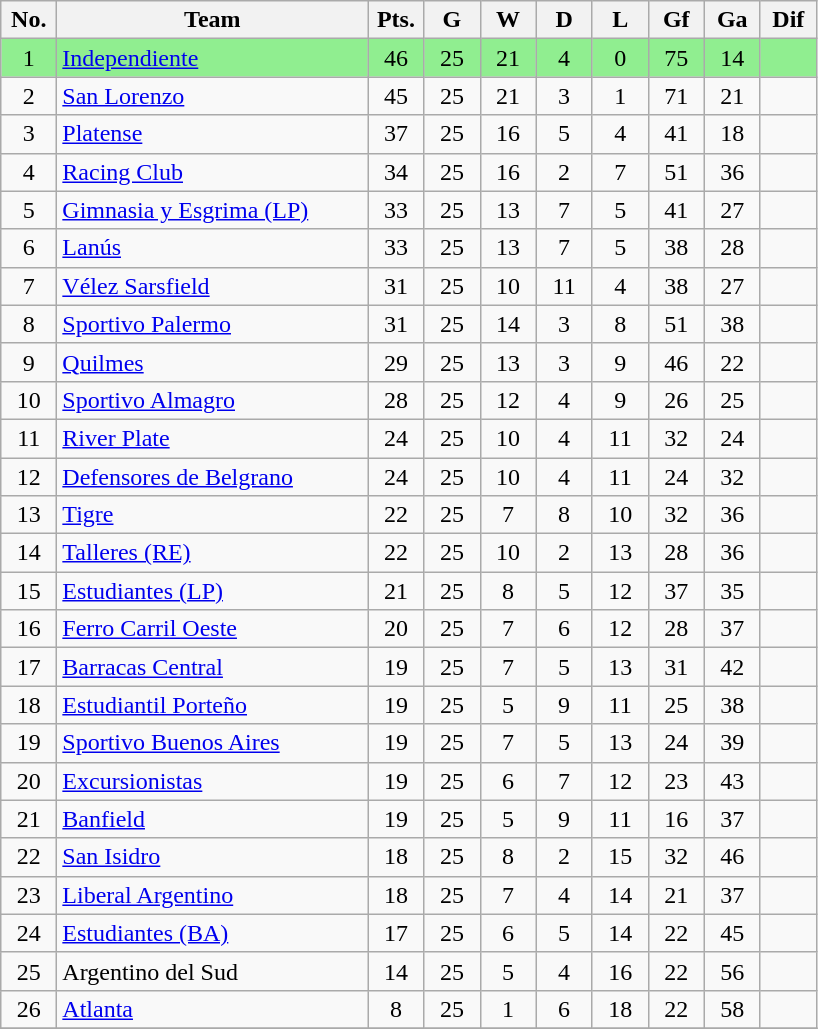<table class="wikitable" style="text-align:center">
<tr>
<th width=30px>No.</th>
<th width=200px>Team</th>
<th width=30px>Pts.</th>
<th width=30px>G</th>
<th width=30px>W</th>
<th width=30px>D</th>
<th width=30px>L</th>
<th width=30px>Gf</th>
<th width=30px>Ga</th>
<th width=30px>Dif</th>
</tr>
<tr bgcolor="lightgreen">
<td>1</td>
<td align="left"><a href='#'>Independiente</a></td>
<td>46</td>
<td>25</td>
<td>21</td>
<td>4</td>
<td>0</td>
<td>75</td>
<td>14</td>
<td></td>
</tr>
<tr>
<td>2</td>
<td align="left"><a href='#'>San Lorenzo</a></td>
<td>45</td>
<td>25</td>
<td>21</td>
<td>3</td>
<td>1</td>
<td>71</td>
<td>21</td>
<td></td>
</tr>
<tr>
<td>3</td>
<td align="left"><a href='#'>Platense</a></td>
<td>37</td>
<td>25</td>
<td>16</td>
<td>5</td>
<td>4</td>
<td>41</td>
<td>18</td>
<td></td>
</tr>
<tr>
<td>4</td>
<td align="left"><a href='#'>Racing Club</a></td>
<td>34</td>
<td>25</td>
<td>16</td>
<td>2</td>
<td>7</td>
<td>51</td>
<td>36</td>
<td></td>
</tr>
<tr>
<td>5</td>
<td align="left"><a href='#'>Gimnasia y Esgrima (LP)</a></td>
<td>33</td>
<td>25</td>
<td>13</td>
<td>7</td>
<td>5</td>
<td>41</td>
<td>27</td>
<td></td>
</tr>
<tr>
<td>6</td>
<td align="left"><a href='#'>Lanús</a></td>
<td>33</td>
<td>25</td>
<td>13</td>
<td>7</td>
<td>5</td>
<td>38</td>
<td>28</td>
<td></td>
</tr>
<tr>
<td>7</td>
<td align="left"><a href='#'>Vélez Sarsfield</a></td>
<td>31</td>
<td>25</td>
<td>10</td>
<td>11</td>
<td>4</td>
<td>38</td>
<td>27</td>
<td></td>
</tr>
<tr>
<td>8</td>
<td align="left"><a href='#'>Sportivo Palermo</a></td>
<td>31</td>
<td>25</td>
<td>14</td>
<td>3</td>
<td>8</td>
<td>51</td>
<td>38</td>
<td></td>
</tr>
<tr>
<td>9</td>
<td align="left"><a href='#'>Quilmes</a></td>
<td>29</td>
<td>25</td>
<td>13</td>
<td>3</td>
<td>9</td>
<td>46</td>
<td>22</td>
<td></td>
</tr>
<tr>
<td>10</td>
<td align="left"><a href='#'>Sportivo Almagro</a></td>
<td>28</td>
<td>25</td>
<td>12</td>
<td>4</td>
<td>9</td>
<td>26</td>
<td>25</td>
<td></td>
</tr>
<tr>
<td>11</td>
<td align="left"><a href='#'>River Plate</a></td>
<td>24</td>
<td>25</td>
<td>10</td>
<td>4</td>
<td>11</td>
<td>32</td>
<td>24</td>
<td></td>
</tr>
<tr>
<td>12</td>
<td align="left"><a href='#'>Defensores de Belgrano</a></td>
<td>24</td>
<td>25</td>
<td>10</td>
<td>4</td>
<td>11</td>
<td>24</td>
<td>32</td>
<td></td>
</tr>
<tr>
<td>13</td>
<td align="left"><a href='#'>Tigre</a></td>
<td>22</td>
<td>25</td>
<td>7</td>
<td>8</td>
<td>10</td>
<td>32</td>
<td>36</td>
<td></td>
</tr>
<tr>
<td>14</td>
<td align="left"><a href='#'>Talleres (RE)</a></td>
<td>22</td>
<td>25</td>
<td>10</td>
<td>2</td>
<td>13</td>
<td>28</td>
<td>36</td>
<td></td>
</tr>
<tr>
<td>15</td>
<td align="left"><a href='#'>Estudiantes (LP)</a></td>
<td>21</td>
<td>25</td>
<td>8</td>
<td>5</td>
<td>12</td>
<td>37</td>
<td>35</td>
<td></td>
</tr>
<tr>
<td>16</td>
<td align="left"><a href='#'>Ferro Carril Oeste</a></td>
<td>20</td>
<td>25</td>
<td>7</td>
<td>6</td>
<td>12</td>
<td>28</td>
<td>37</td>
<td></td>
</tr>
<tr>
<td>17</td>
<td align="left"><a href='#'>Barracas Central</a></td>
<td>19</td>
<td>25</td>
<td>7</td>
<td>5</td>
<td>13</td>
<td>31</td>
<td>42</td>
<td></td>
</tr>
<tr>
<td>18</td>
<td align="left"><a href='#'>Estudiantil Porteño</a></td>
<td>19</td>
<td>25</td>
<td>5</td>
<td>9</td>
<td>11</td>
<td>25</td>
<td>38</td>
<td></td>
</tr>
<tr>
<td>19</td>
<td align="left"><a href='#'>Sportivo Buenos Aires</a></td>
<td>19</td>
<td>25</td>
<td>7</td>
<td>5</td>
<td>13</td>
<td>24</td>
<td>39</td>
<td></td>
</tr>
<tr>
<td>20</td>
<td align="left"><a href='#'>Excursionistas</a></td>
<td>19</td>
<td>25</td>
<td>6</td>
<td>7</td>
<td>12</td>
<td>23</td>
<td>43</td>
<td></td>
</tr>
<tr>
<td>21</td>
<td align="left"><a href='#'>Banfield</a></td>
<td>19</td>
<td>25</td>
<td>5</td>
<td>9</td>
<td>11</td>
<td>16</td>
<td>37</td>
<td></td>
</tr>
<tr>
<td>22</td>
<td align="left"><a href='#'>San Isidro</a></td>
<td>18</td>
<td>25</td>
<td>8</td>
<td>2</td>
<td>15</td>
<td>32</td>
<td>46</td>
<td></td>
</tr>
<tr>
<td>23</td>
<td align="left"><a href='#'>Liberal Argentino</a></td>
<td>18</td>
<td>25</td>
<td>7</td>
<td>4</td>
<td>14</td>
<td>21</td>
<td>37</td>
<td></td>
</tr>
<tr>
<td>24</td>
<td align="left"><a href='#'>Estudiantes (BA)</a></td>
<td>17</td>
<td>25</td>
<td>6</td>
<td>5</td>
<td>14</td>
<td>22</td>
<td>45</td>
<td></td>
</tr>
<tr>
<td>25</td>
<td align="left">Argentino del Sud</td>
<td>14</td>
<td>25</td>
<td>5</td>
<td>4</td>
<td>16</td>
<td>22</td>
<td>56</td>
<td></td>
</tr>
<tr>
<td>26</td>
<td align="left"><a href='#'>Atlanta</a></td>
<td>8</td>
<td>25</td>
<td>1</td>
<td>6</td>
<td>18</td>
<td>22</td>
<td>58</td>
<td></td>
</tr>
<tr>
</tr>
</table>
